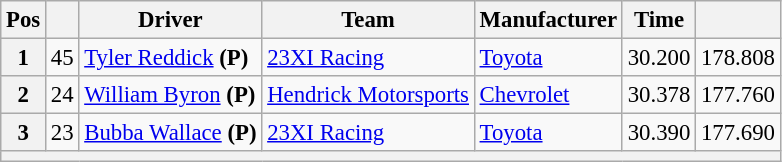<table class="wikitable" style="font-size:95%">
<tr>
<th>Pos</th>
<th></th>
<th>Driver</th>
<th>Team</th>
<th>Manufacturer</th>
<th>Time</th>
<th></th>
</tr>
<tr>
<th>1</th>
<td>45</td>
<td><a href='#'>Tyler Reddick</a> <strong>(P)</strong></td>
<td><a href='#'>23XI Racing</a></td>
<td><a href='#'>Toyota</a></td>
<td>30.200</td>
<td>178.808</td>
</tr>
<tr>
<th>2</th>
<td>24</td>
<td><a href='#'>William Byron</a> <strong>(P)</strong></td>
<td><a href='#'>Hendrick Motorsports</a></td>
<td><a href='#'>Chevrolet</a></td>
<td>30.378</td>
<td>177.760</td>
</tr>
<tr>
<th>3</th>
<td>23</td>
<td><a href='#'>Bubba Wallace</a> <strong>(P)</strong></td>
<td><a href='#'>23XI Racing</a></td>
<td><a href='#'>Toyota</a></td>
<td>30.390</td>
<td>177.690</td>
</tr>
<tr>
<th colspan="7"></th>
</tr>
</table>
